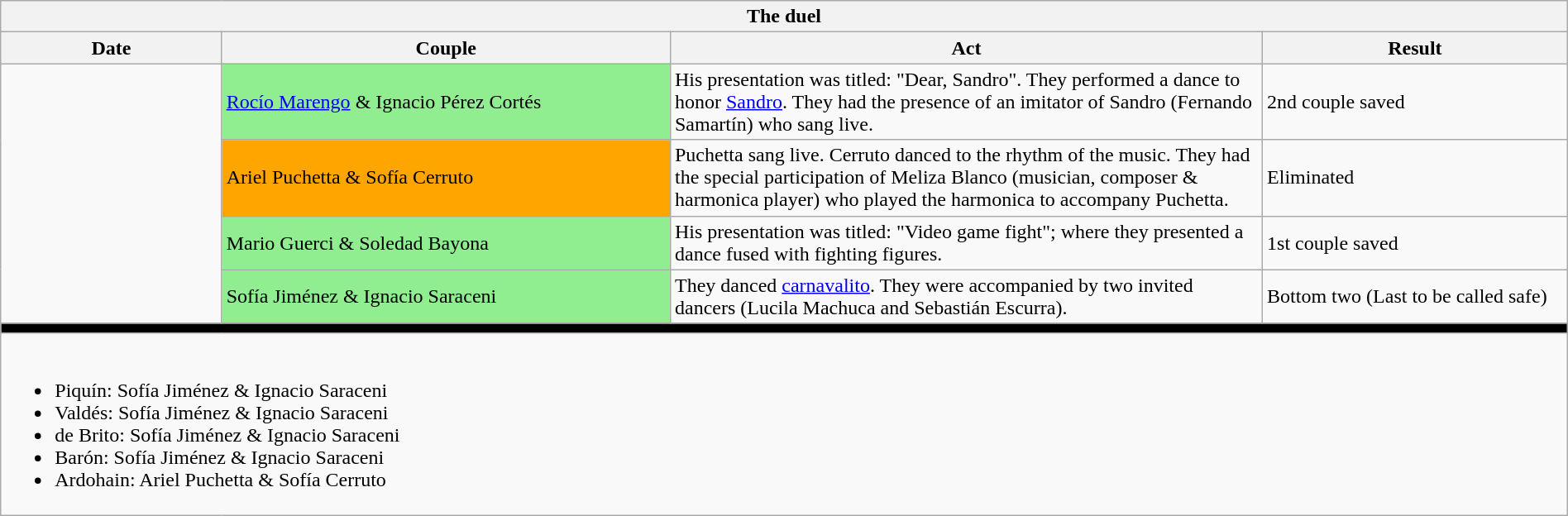<table class="wikitable collapsible collapsed" style="text-align: align; width: 100%;">
<tr>
<th colspan="11" style="with: 100%;" align="center">The duel</th>
</tr>
<tr>
<th width=85>Date</th>
<th width=180>Couple</th>
<th width=240>Act</th>
<th width=120>Result</th>
</tr>
<tr>
<td rowspan="4"></td>
<td bgcolor="lightgreen"><a href='#'>Rocío Marengo</a> & Ignacio Pérez Cortés</td>
<td>His presentation was titled: "Dear, Sandro". They performed a dance to honor <a href='#'>Sandro</a>. They had the presence of an imitator of Sandro (Fernando Samartín) who sang live.<br></td>
<td>2nd couple saved</td>
</tr>
<tr>
<td bgcolor="orange">Ariel Puchetta & Sofía Cerruto</td>
<td>Puchetta sang live. Cerruto danced to the rhythm of the music. They had the special participation of Meliza Blanco (musician, composer & harmonica player) who played the harmonica to accompany Puchetta.<br></td>
<td>Eliminated</td>
</tr>
<tr>
<td bgcolor="lightgreen">Mario Guerci & Soledad Bayona</td>
<td>His presentation was titled: "Video game fight"; where they presented a dance fused with fighting figures.<br></td>
<td>1st couple saved</td>
</tr>
<tr>
<td bgcolor="lightgreen">Sofía Jiménez & Ignacio Saraceni</td>
<td>They danced <a href='#'>carnavalito</a>. They were accompanied by two invited dancers (Lucila Machuca and Sebastián Escurra).<br></td>
<td>Bottom two (Last to be called safe)</td>
</tr>
<tr>
<th style="background:black" colspan="4"></th>
</tr>
<tr>
<td colspan="4"><br><ul><li>Piquín: Sofía Jiménez & Ignacio Saraceni</li><li>Valdés: Sofía Jiménez & Ignacio Saraceni</li><li>de Brito: Sofía Jiménez & Ignacio Saraceni</li><li>Barón: Sofía Jiménez & Ignacio Saraceni</li><li>Ardohain: Ariel Puchetta & Sofía Cerruto</li></ul></td>
</tr>
</table>
